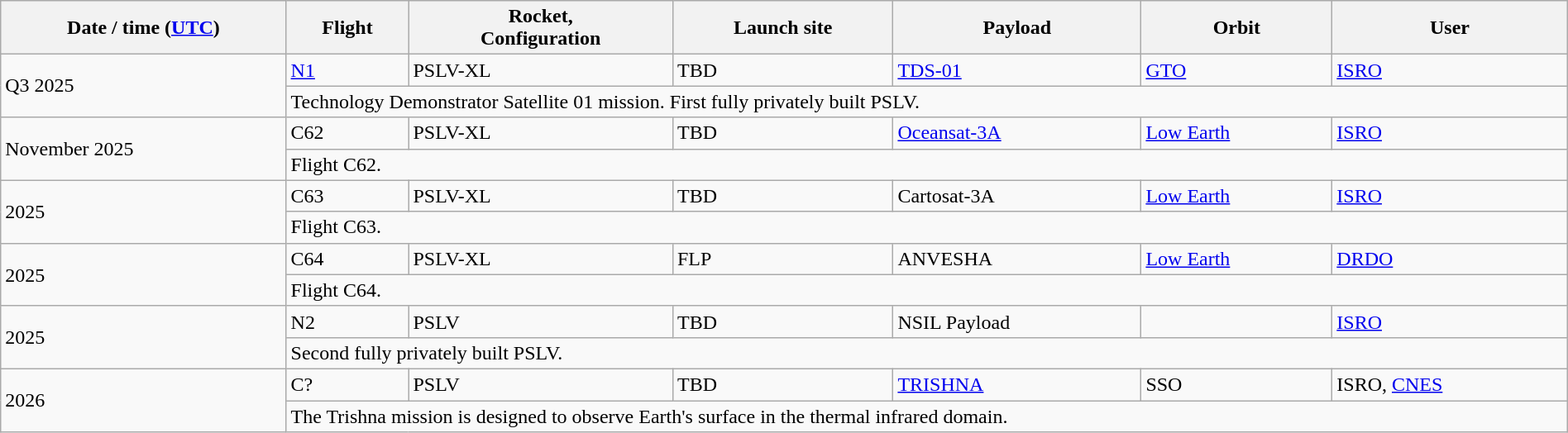<table class="wikitable plainrowheaders" style="width: 100%;">
<tr>
<th scope="col">Date / time (<a href='#'>UTC</a>)</th>
<th scope="col">Flight</th>
<th scope="col">Rocket,<br>Configuration</th>
<th scope="col">Launch site</th>
<th scope="col">Payload</th>
<th scope="col">Orbit</th>
<th scope="col">User</th>
</tr>
<tr>
<td rowspan="2">Q3 2025</td>
<td><a href='#'>N1</a></td>
<td>PSLV-XL</td>
<td>TBD</td>
<td> <a href='#'>TDS-01</a></td>
<td><a href='#'>GTO</a></td>
<td><a href='#'>ISRO</a></td>
</tr>
<tr>
<td colspan="6">Technology Demonstrator Satellite 01 mission. First fully privately built PSLV.</td>
</tr>
<tr>
<td rowspan="2">November 2025</td>
<td>C62</td>
<td>PSLV-XL</td>
<td>TBD</td>
<td> <a href='#'>Oceansat-3A</a></td>
<td><a href='#'>Low Earth</a></td>
<td><a href='#'>ISRO</a></td>
</tr>
<tr>
<td colspan="6">Flight C62.</td>
</tr>
<tr>
<td rowspan="2">2025</td>
<td>C63</td>
<td>PSLV-XL</td>
<td>TBD</td>
<td> Cartosat-3A</td>
<td><a href='#'>Low Earth</a></td>
<td><a href='#'>ISRO</a></td>
</tr>
<tr>
<td colspan="6">Flight C63.</td>
</tr>
<tr>
<td rowspan="2">2025</td>
<td>C64</td>
<td>PSLV-XL</td>
<td>FLP</td>
<td> ANVESHA</td>
<td><a href='#'>Low Earth</a></td>
<td><a href='#'>DRDO</a></td>
</tr>
<tr>
<td colspan="6">Flight C64.</td>
</tr>
<tr>
<td rowspan="2">2025</td>
<td>N2</td>
<td>PSLV</td>
<td>TBD</td>
<td> NSIL Payload</td>
<td></td>
<td><a href='#'>ISRO</a></td>
</tr>
<tr>
<td colspan="6">Second fully privately built PSLV.</td>
</tr>
<tr>
<td rowspan="2">2026</td>
<td>C?</td>
<td>PSLV</td>
<td>TBD</td>
<td> <a href='#'>TRISHNA</a></td>
<td>SSO</td>
<td>ISRO, <a href='#'>CNES</a></td>
</tr>
<tr>
<td colspan="6">The Trishna mission is designed to observe Earth's surface in the thermal infrared domain.</td>
</tr>
</table>
